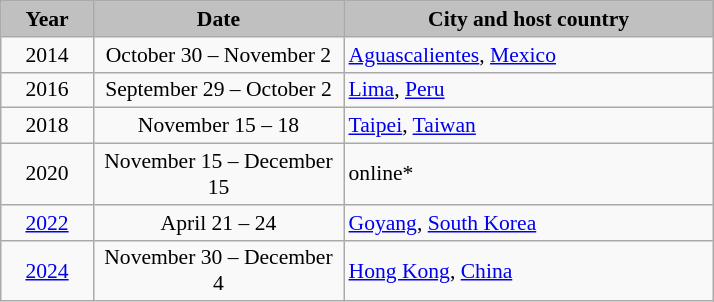<table class="wikitable" style="font-size:90%;">
<tr>
<th style="width: 55px; background-color:#C0C0C0">Year</th>
<th style="width: 160px; background-color:#C0C0C0">Date</th>
<th style="width: 240px; background-color:#C0C0C0">City and host country</th>
</tr>
<tr>
<td style="text-align:center">2014</td>
<td style="text-align:center">October 30 – November 2</td>
<td style="text-align:left"> <a href='#'>Aguascalientes</a>, <a href='#'>Mexico</a></td>
</tr>
<tr>
<td style="text-align:center">2016</td>
<td style="text-align:center">September 29 – October 2</td>
<td style="text-align:left"> <a href='#'>Lima</a>, <a href='#'>Peru</a></td>
</tr>
<tr>
<td style="text-align:center">2018</td>
<td style="text-align:center">November 15 – 18</td>
<td style="text-align:left"> <a href='#'>Taipei</a>, <a href='#'>Taiwan</a></td>
</tr>
<tr>
<td style="text-align:center">2020</td>
<td style="text-align:center">November 15 – December 15</td>
<td style="text-align:left"> online*</td>
</tr>
<tr>
<td style="text-align:center"><a href='#'>2022</a></td>
<td style="text-align:center">April 21 – 24</td>
<td style="text-align:left"> <a href='#'>Goyang</a>, <a href='#'>South Korea</a></td>
</tr>
<tr>
<td style="text-align:center"><a href='#'>2024</a></td>
<td style="text-align:center">November 30 – December 4</td>
<td style="text-align:left"> <a href='#'>Hong Kong</a>, <a href='#'>China</a></td>
</tr>
</table>
